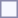<table style="border:1px solid #8888aa; background-color:#f7f8ff; padding:5px; font-size:95%; margin: 0px 12px 12px 0px;">
</table>
